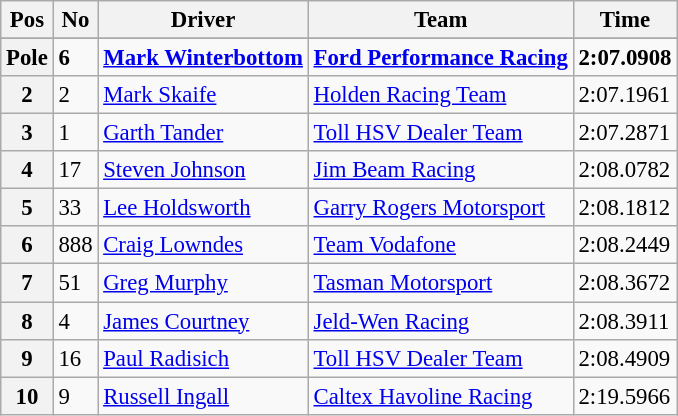<table class="wikitable" style="font-size: 95%;">
<tr>
<th>Pos</th>
<th>No</th>
<th>Driver</th>
<th>Team</th>
<th>Time</th>
</tr>
<tr>
</tr>
<tr style="font-weight:bold">
<th>Pole</th>
<td>6</td>
<td> <a href='#'>Mark Winterbottom</a></td>
<td><a href='#'>Ford Performance Racing</a></td>
<td>2:07.0908</td>
</tr>
<tr>
<th>2</th>
<td>2</td>
<td> <a href='#'>Mark Skaife</a></td>
<td><a href='#'>Holden Racing Team</a></td>
<td>2:07.1961</td>
</tr>
<tr>
<th>3</th>
<td>1</td>
<td> <a href='#'>Garth Tander</a></td>
<td><a href='#'>Toll HSV Dealer Team</a></td>
<td>2:07.2871</td>
</tr>
<tr>
<th>4</th>
<td>17</td>
<td> <a href='#'>Steven Johnson</a></td>
<td><a href='#'>Jim Beam Racing</a></td>
<td>2:08.0782</td>
</tr>
<tr>
<th>5</th>
<td>33</td>
<td> <a href='#'>Lee Holdsworth</a></td>
<td><a href='#'>Garry Rogers Motorsport</a></td>
<td>2:08.1812</td>
</tr>
<tr>
<th>6</th>
<td>888</td>
<td> <a href='#'>Craig Lowndes</a></td>
<td><a href='#'>Team Vodafone</a></td>
<td>2:08.2449</td>
</tr>
<tr>
<th>7</th>
<td>51</td>
<td> <a href='#'>Greg Murphy</a></td>
<td><a href='#'>Tasman Motorsport</a></td>
<td>2:08.3672</td>
</tr>
<tr>
<th>8</th>
<td>4</td>
<td> <a href='#'>James Courtney</a></td>
<td><a href='#'>Jeld-Wen Racing</a></td>
<td>2:08.3911</td>
</tr>
<tr>
<th>9</th>
<td>16</td>
<td> <a href='#'>Paul Radisich</a></td>
<td><a href='#'>Toll HSV Dealer Team</a></td>
<td>2:08.4909</td>
</tr>
<tr>
<th>10</th>
<td>9</td>
<td> <a href='#'>Russell Ingall</a></td>
<td><a href='#'>Caltex Havoline Racing</a></td>
<td>2:19.5966</td>
</tr>
</table>
